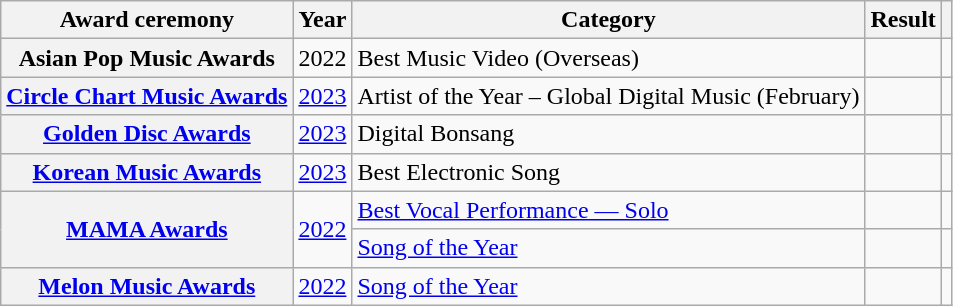<table class="wikitable plainrowheaders sortable" style="text-align:center">
<tr>
<th scope="col">Award ceremony </th>
<th scope="col">Year</th>
<th scope="col">Category </th>
<th scope="col">Result</th>
<th scope="col" class="unsortable"></th>
</tr>
<tr>
<th scope="row">Asian Pop Music Awards</th>
<td>2022</td>
<td style="text-align:left">Best Music Video (Overseas)</td>
<td></td>
<td></td>
</tr>
<tr>
<th scope="row"><a href='#'>Circle Chart Music Awards</a></th>
<td><a href='#'>2023</a></td>
<td style="text-align:left">Artist of the Year – Global Digital Music (February)</td>
<td></td>
<td></td>
</tr>
<tr>
<th scope="row"><a href='#'>Golden Disc Awards</a></th>
<td><a href='#'>2023</a></td>
<td style="text-align:left">Digital Bonsang</td>
<td></td>
<td></td>
</tr>
<tr>
<th scope="row"><a href='#'>Korean Music Awards</a></th>
<td><a href='#'>2023</a></td>
<td style="text-align:left">Best Electronic Song</td>
<td></td>
<td></td>
</tr>
<tr>
<th scope="row" rowspan="2"><a href='#'>MAMA Awards</a></th>
<td rowspan="2"><a href='#'>2022</a></td>
<td style="text-align:left"><a href='#'>Best Vocal Performance — Solo</a></td>
<td></td>
<td></td>
</tr>
<tr>
<td style="text-align:left"><a href='#'>Song of the Year</a></td>
<td></td>
<td></td>
</tr>
<tr>
<th scope="row"><a href='#'>Melon Music Awards</a></th>
<td><a href='#'>2022</a></td>
<td style="text-align:left"><a href='#'>Song of the Year</a></td>
<td></td>
<td></td>
</tr>
</table>
